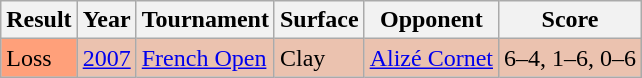<table class="sortable wikitable">
<tr>
<th>Result</th>
<th class="unsortable">Year</th>
<th>Tournament</th>
<th>Surface</th>
<th>Opponent</th>
<th class="unsortable">Score</th>
</tr>
<tr style="background:#ebc2af;">
<td style="background:#ffa07a;">Loss</td>
<td><a href='#'>2007</a></td>
<td><a href='#'>French Open</a></td>
<td>Clay</td>
<td> <a href='#'>Alizé Cornet</a></td>
<td>6–4, 1–6, 0–6</td>
</tr>
</table>
